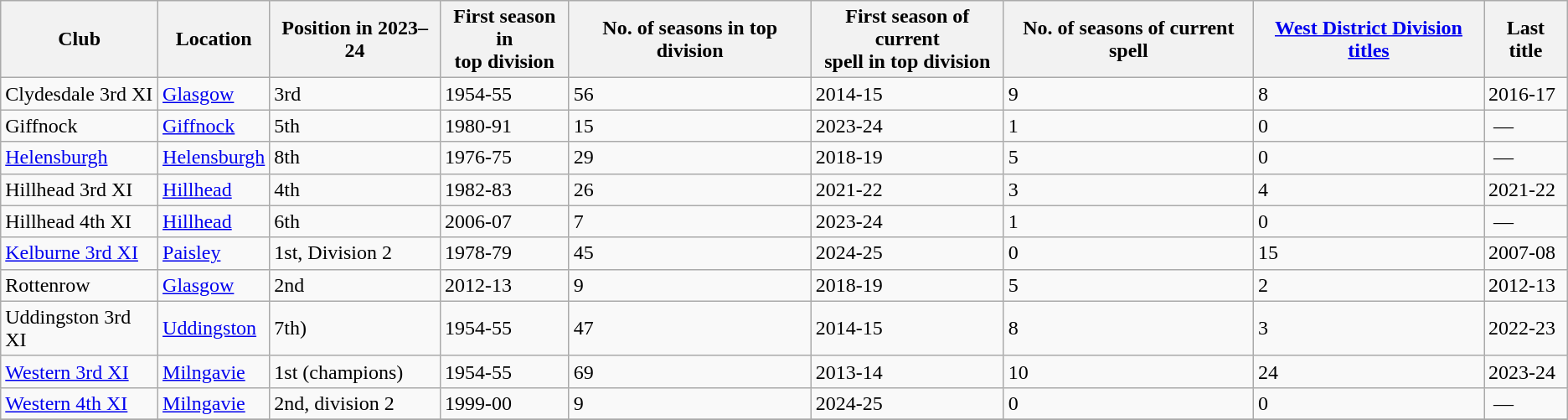<table class="wikitable sortable" style="text-align: left">
<tr>
<th>Club</th>
<th>Location</th>
<th>Position in 2023–24</th>
<th>First season in<br>top division</th>
<th>No. of seasons in top division</th>
<th>First season of current<br>spell in top division</th>
<th>No. of seasons of current spell</th>
<th><a href='#'>West District Division titles</a></th>
<th>Last title</th>
</tr>
<tr>
<td>Clydesdale 3rd XI</td>
<td><a href='#'>Glasgow</a></td>
<td>3rd</td>
<td>1954-55</td>
<td>56</td>
<td>2014-15</td>
<td>9</td>
<td>8 </td>
<td>2016-17</td>
</tr>
<tr>
<td>Giffnock</td>
<td><a href='#'>Giffnock</a></td>
<td>5th</td>
<td>1980-91</td>
<td>15</td>
<td>2023-24</td>
<td>1</td>
<td>0</td>
<td> —</td>
</tr>
<tr>
<td><a href='#'>Helensburgh</a></td>
<td><a href='#'>Helensburgh</a></td>
<td>8th</td>
<td>1976-75</td>
<td>29</td>
<td>2018-19</td>
<td>5</td>
<td>0</td>
<td> —</td>
</tr>
<tr>
<td>Hillhead 3rd XI</td>
<td><a href='#'>Hillhead</a></td>
<td> 4th</td>
<td>1982-83</td>
<td>26</td>
<td>2021-22</td>
<td>3</td>
<td>4</td>
<td>2021-22</td>
</tr>
<tr>
<td>Hillhead 4th XI</td>
<td><a href='#'>Hillhead</a></td>
<td>6th</td>
<td>2006-07</td>
<td>7</td>
<td>2023-24</td>
<td>1</td>
<td>0</td>
<td> —</td>
</tr>
<tr>
<td><a href='#'>Kelburne 3rd XI</a></td>
<td><a href='#'>Paisley</a></td>
<td> 1st, Division 2</td>
<td>1978-79</td>
<td>45</td>
<td>2024-25</td>
<td>0</td>
<td>15 </td>
<td>2007-08</td>
</tr>
<tr>
<td>Rottenrow</td>
<td><a href='#'>Glasgow</a></td>
<td>2nd</td>
<td>2012-13</td>
<td>9</td>
<td>2018-19</td>
<td>5</td>
<td>2</td>
<td>2012-13</td>
</tr>
<tr>
<td>Uddingston 3rd XI</td>
<td><a href='#'>Uddingston</a></td>
<td>7th)</td>
<td>1954-55 </td>
<td>47</td>
<td>2014-15</td>
<td>8</td>
<td>3</td>
<td>2022-23</td>
</tr>
<tr>
<td><a href='#'>Western 3rd XI</a></td>
<td><a href='#'>Milngavie</a></td>
<td>1st (champions)</td>
<td>1954-55</td>
<td>69</td>
<td>2013-14</td>
<td>10</td>
<td>24</td>
<td>2023-24</td>
</tr>
<tr>
<td><a href='#'>Western 4th XI</a></td>
<td><a href='#'>Milngavie</a></td>
<td>2nd, division 2</td>
<td>1999-00</td>
<td>9</td>
<td>2024-25</td>
<td>0</td>
<td>0</td>
<td> —</td>
</tr>
<tr>
</tr>
</table>
